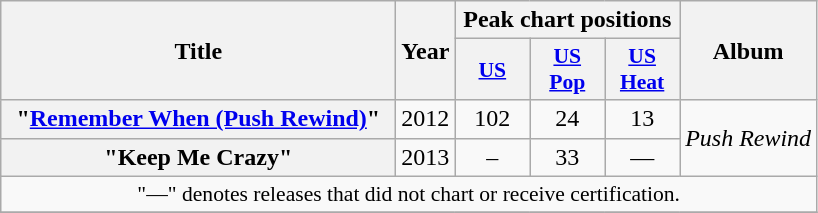<table class="wikitable plainrowheaders" style="text-align:center;">
<tr>
<th scope="col" rowspan="2" style="width:16em;">Title</th>
<th scope="col" rowspan="2">Year</th>
<th scope="col" colspan="3">Peak chart positions</th>
<th scope="col" rowspan="2">Album</th>
</tr>
<tr>
<th scope="col" style="width:3em;font-size:90%;"><a href='#'>US</a></th>
<th scope="col" style="width:3em;font-size:90%;"><a href='#'>US Pop</a></th>
<th scope="col" style="width:3em;font-size:90%;"><a href='#'>US Heat</a></th>
</tr>
<tr>
<th scope="row">"<a href='#'>Remember When (Push Rewind)</a>"</th>
<td>2012</td>
<td>102</td>
<td>24</td>
<td>13</td>
<td rowspan="2"><em>Push Rewind</em></td>
</tr>
<tr>
<th scope="row">"Keep Me Crazy"</th>
<td>2013</td>
<td>–</td>
<td>33</td>
<td>—</td>
</tr>
<tr>
<td colspan="14" style="font-size:90%">"—" denotes releases that did not chart or receive certification.</td>
</tr>
<tr>
</tr>
</table>
